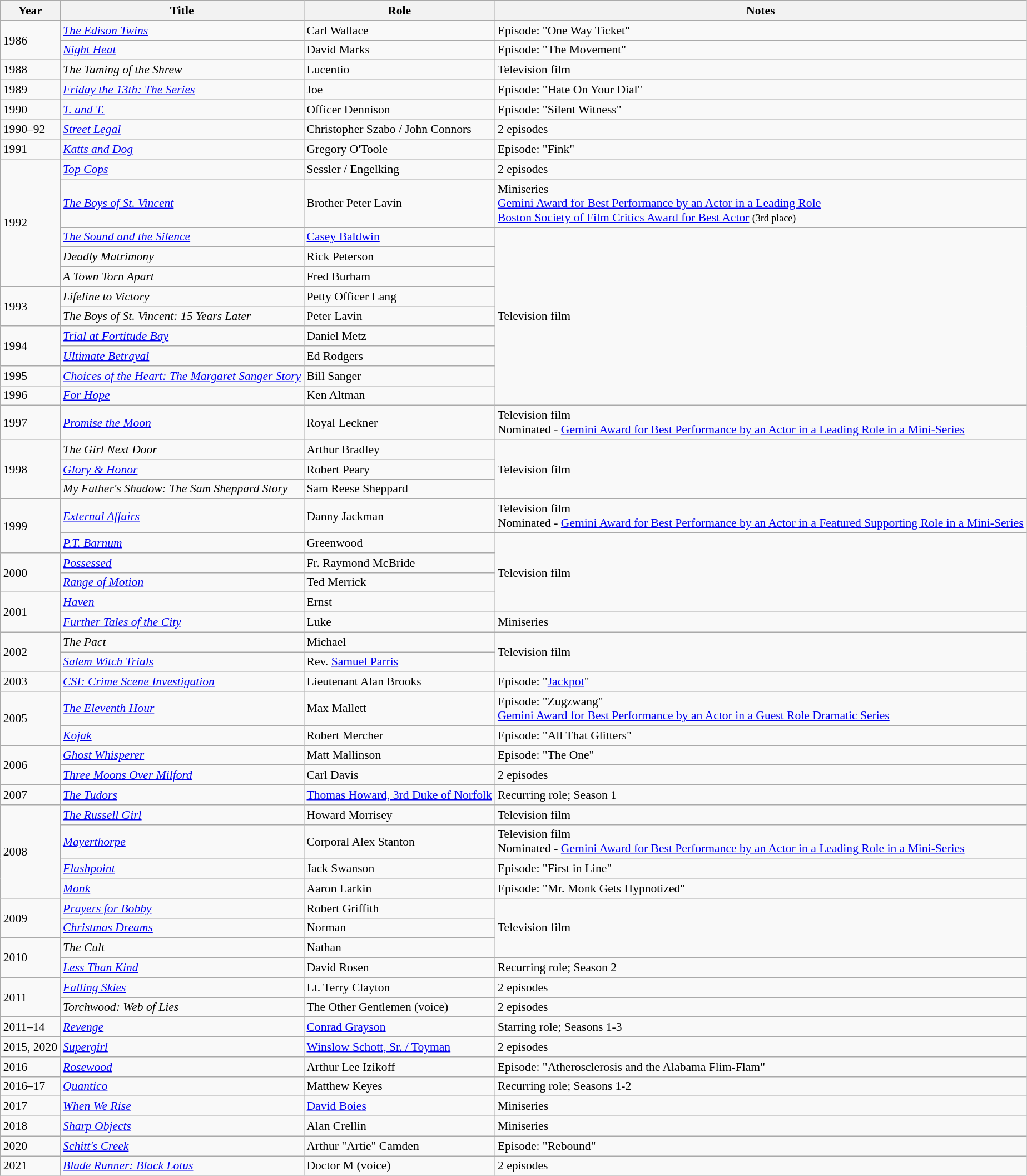<table class="wikitable sortable" style="text-align:left; font-size:90%;">
<tr>
<th>Year</th>
<th>Title</th>
<th>Role</th>
<th class="unsortable">Notes</th>
</tr>
<tr>
<td rowspan="2">1986</td>
<td data-sort-value="Edison Twins, The"><em><a href='#'>The Edison Twins</a></em></td>
<td>Carl Wallace</td>
<td>Episode: "One Way Ticket"</td>
</tr>
<tr>
<td><em><a href='#'>Night Heat</a></em></td>
<td>David Marks</td>
<td>Episode: "The Movement"</td>
</tr>
<tr>
<td>1988</td>
<td data-sort-value="Taming of the Shrew, The"><em>The Taming of the Shrew</em></td>
<td>Lucentio</td>
<td>Television film</td>
</tr>
<tr>
<td>1989</td>
<td><em><a href='#'>Friday the 13th: The Series</a></em></td>
<td>Joe</td>
<td>Episode: "Hate On Your Dial"</td>
</tr>
<tr>
<td>1990</td>
<td><em><a href='#'>T. and T.</a></em></td>
<td>Officer Dennison</td>
<td>Episode: "Silent Witness"</td>
</tr>
<tr>
<td>1990–92</td>
<td><em><a href='#'>Street Legal</a></em></td>
<td>Christopher Szabo / John Connors</td>
<td>2 episodes</td>
</tr>
<tr>
<td>1991</td>
<td><em><a href='#'>Katts and Dog</a></em></td>
<td>Gregory O'Toole</td>
<td>Episode: "Fink"</td>
</tr>
<tr>
<td rowspan="5">1992</td>
<td><em><a href='#'>Top Cops</a></em></td>
<td>Sessler / Engelking</td>
<td>2 episodes</td>
</tr>
<tr>
<td data-sort-value="Boys of St. Vincent, The"><em><a href='#'>The Boys of St. Vincent</a></em></td>
<td>Brother Peter Lavin</td>
<td>Miniseries<br><a href='#'>Gemini Award for Best Performance by an Actor in a Leading Role</a><br><a href='#'>Boston Society of Film Critics Award for Best Actor</a> <small>(3rd place)</small></td>
</tr>
<tr>
<td data-sort-value="Sound and the Silence, The"><em><a href='#'>The Sound and the Silence</a></em></td>
<td><a href='#'>Casey Baldwin</a></td>
<td rowspan="9">Television film</td>
</tr>
<tr>
<td><em>Deadly Matrimony</em></td>
<td>Rick Peterson</td>
</tr>
<tr>
<td data-sort-value="Town Torn Apart, A"><em>A Town Torn Apart</em></td>
<td>Fred Burham</td>
</tr>
<tr>
<td rowspan="2">1993</td>
<td><em>Lifeline to Victory</em></td>
<td>Petty Officer Lang</td>
</tr>
<tr>
<td data-sort-value="Boys of St. Vincent: 15 Years Later, The"><em>The Boys of St. Vincent: 15 Years Later</em></td>
<td>Peter Lavin</td>
</tr>
<tr>
<td rowspan="2">1994</td>
<td><em><a href='#'>Trial at Fortitude Bay</a></em></td>
<td>Daniel Metz</td>
</tr>
<tr>
<td><em><a href='#'>Ultimate Betrayal</a></em></td>
<td>Ed Rodgers</td>
</tr>
<tr>
<td>1995</td>
<td><em><a href='#'>Choices of the Heart: The Margaret Sanger Story</a></em></td>
<td>Bill Sanger</td>
</tr>
<tr>
<td>1996</td>
<td><em><a href='#'>For Hope</a></em></td>
<td>Ken Altman</td>
</tr>
<tr>
<td>1997</td>
<td><em><a href='#'>Promise the Moon</a></em></td>
<td>Royal Leckner</td>
<td>Television film<br>Nominated - <a href='#'>Gemini Award for Best Performance by an Actor in a Leading Role in a Mini-Series</a></td>
</tr>
<tr>
<td rowspan="3">1998</td>
<td data-sort-value="Girl Next Door, The"><em>The Girl Next Door</em></td>
<td>Arthur Bradley</td>
<td rowspan="3">Television film</td>
</tr>
<tr>
<td><em><a href='#'>Glory & Honor</a></em></td>
<td>Robert Peary</td>
</tr>
<tr>
<td><em>My Father's Shadow: The Sam Sheppard Story</em></td>
<td>Sam Reese Sheppard</td>
</tr>
<tr>
<td rowspan="2">1999</td>
<td><em><a href='#'>External Affairs</a></em></td>
<td>Danny Jackman</td>
<td>Television film<br>Nominated - <a href='#'>Gemini Award for Best Performance by an Actor in a Featured Supporting Role in a Mini-Series</a></td>
</tr>
<tr>
<td><em><a href='#'>P.T. Barnum</a></em></td>
<td>Greenwood</td>
<td rowspan="4">Television film</td>
</tr>
<tr>
<td rowspan="2">2000</td>
<td><em><a href='#'>Possessed</a></em></td>
<td>Fr. Raymond McBride</td>
</tr>
<tr>
<td><em><a href='#'>Range of Motion</a></em></td>
<td>Ted Merrick</td>
</tr>
<tr>
<td rowspan="2">2001</td>
<td><em><a href='#'>Haven</a></em></td>
<td>Ernst</td>
</tr>
<tr>
<td><em><a href='#'>Further Tales of the City</a></em></td>
<td>Luke</td>
<td>Miniseries</td>
</tr>
<tr>
<td rowspan="2">2002</td>
<td data-sort-value="Pact, The"><em>The Pact</em></td>
<td>Michael</td>
<td rowspan="2">Television film</td>
</tr>
<tr>
<td><em><a href='#'>Salem Witch Trials</a></em></td>
<td>Rev. <a href='#'>Samuel Parris</a></td>
</tr>
<tr>
<td>2003</td>
<td><em><a href='#'>CSI: Crime Scene Investigation</a></em></td>
<td>Lieutenant Alan Brooks</td>
<td>Episode: "<a href='#'>Jackpot</a>"</td>
</tr>
<tr>
<td rowspan="2">2005</td>
<td data-sort-value="Eleventh Hour, The"><em><a href='#'>The Eleventh Hour</a></em></td>
<td>Max Mallett</td>
<td>Episode: "Zugzwang"<br><a href='#'>Gemini Award for Best Performance by an Actor in a Guest Role Dramatic Series</a></td>
</tr>
<tr>
<td><em><a href='#'>Kojak</a></em></td>
<td>Robert Mercher</td>
<td>Episode: "All That Glitters"</td>
</tr>
<tr>
<td rowspan="2">2006</td>
<td><em><a href='#'>Ghost Whisperer</a></em></td>
<td>Matt Mallinson</td>
<td>Episode: "The One"</td>
</tr>
<tr>
<td><em><a href='#'>Three Moons Over Milford</a></em></td>
<td>Carl Davis</td>
<td>2 episodes</td>
</tr>
<tr>
<td>2007</td>
<td data-sort-value="Tudors, The"><em><a href='#'>The Tudors</a></em></td>
<td><a href='#'>Thomas Howard, 3rd Duke of Norfolk</a></td>
<td>Recurring role; Season 1</td>
</tr>
<tr>
<td rowspan="4">2008</td>
<td data-sort-value="Russell Girl, The"><em><a href='#'>The Russell Girl</a></em></td>
<td>Howard Morrisey</td>
<td>Television film</td>
</tr>
<tr>
<td><em><a href='#'>Mayerthorpe</a></em></td>
<td>Corporal Alex Stanton</td>
<td>Television film<br>Nominated - <a href='#'>Gemini Award for Best Performance by an Actor in a Leading Role in a Mini-Series</a></td>
</tr>
<tr>
<td><em><a href='#'>Flashpoint</a></em></td>
<td>Jack Swanson</td>
<td>Episode: "First in Line"</td>
</tr>
<tr>
<td><em><a href='#'>Monk</a></em></td>
<td>Aaron Larkin</td>
<td>Episode: "Mr. Monk Gets Hypnotized"</td>
</tr>
<tr>
<td rowspan="2">2009</td>
<td><em><a href='#'>Prayers for Bobby</a></em></td>
<td>Robert Griffith</td>
<td rowspan="3">Television film</td>
</tr>
<tr>
<td><em><a href='#'>Christmas Dreams</a></em></td>
<td>Norman</td>
</tr>
<tr>
<td rowspan="2">2010</td>
<td data-sort-value="Cult, The"><em>The Cult</em></td>
<td>Nathan</td>
</tr>
<tr>
<td><em><a href='#'>Less Than Kind</a></em></td>
<td>David Rosen</td>
<td>Recurring role; Season 2</td>
</tr>
<tr>
<td rowspan="2">2011</td>
<td><em><a href='#'>Falling Skies</a></em></td>
<td>Lt. Terry Clayton</td>
<td>2 episodes</td>
</tr>
<tr>
<td><em>Torchwood: Web of Lies</em></td>
<td>The Other Gentlemen (voice)</td>
<td>2 episodes</td>
</tr>
<tr>
<td>2011–14</td>
<td><em><a href='#'>Revenge</a></em></td>
<td><a href='#'>Conrad Grayson</a></td>
<td>Starring role; Seasons 1-3</td>
</tr>
<tr>
<td>2015, 2020</td>
<td><em><a href='#'>Supergirl</a></em></td>
<td><a href='#'>Winslow Schott, Sr. / Toyman</a></td>
<td>2 episodes</td>
</tr>
<tr>
<td>2016</td>
<td><a href='#'><em>Rosewood</em></a></td>
<td>Arthur Lee Izikoff</td>
<td>Episode: "Atherosclerosis and the Alabama Flim-Flam"</td>
</tr>
<tr>
<td>2016–17</td>
<td><em><a href='#'>Quantico</a></em></td>
<td>Matthew Keyes</td>
<td>Recurring role; Seasons 1-2</td>
</tr>
<tr>
<td>2017</td>
<td><em><a href='#'>When We Rise</a></em></td>
<td><a href='#'>David Boies</a></td>
<td>Miniseries</td>
</tr>
<tr>
<td>2018</td>
<td><em><a href='#'>Sharp Objects</a></em></td>
<td>Alan Crellin</td>
<td>Miniseries</td>
</tr>
<tr>
<td>2020</td>
<td><em><a href='#'>Schitt's Creek</a></em></td>
<td>Arthur "Artie" Camden</td>
<td>Episode: "Rebound"</td>
</tr>
<tr>
<td>2021</td>
<td><em><a href='#'>Blade Runner: Black Lotus</a></em></td>
<td>Doctor M (voice)</td>
<td>2 episodes</td>
</tr>
</table>
